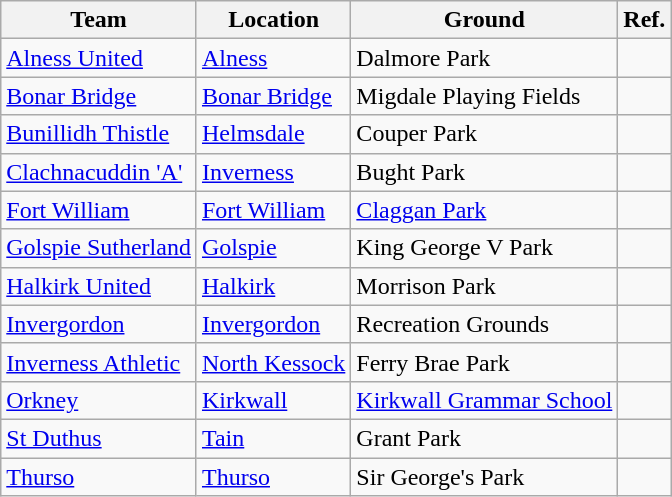<table class="wikitable sortable">
<tr>
<th>Team</th>
<th>Location</th>
<th>Ground</th>
<th>Ref.</th>
</tr>
<tr>
<td><a href='#'>Alness United</a></td>
<td><a href='#'>Alness</a></td>
<td>Dalmore Park</td>
<td></td>
</tr>
<tr>
<td><a href='#'>Bonar Bridge</a></td>
<td><a href='#'>Bonar Bridge</a></td>
<td>Migdale Playing Fields</td>
<td></td>
</tr>
<tr>
<td><a href='#'>Bunillidh Thistle</a></td>
<td><a href='#'>Helmsdale</a></td>
<td>Couper Park</td>
<td></td>
</tr>
<tr>
<td><a href='#'>Clachnacuddin 'A'</a></td>
<td><a href='#'>Inverness</a></td>
<td>Bught Park</td>
<td></td>
</tr>
<tr>
<td><a href='#'>Fort William</a></td>
<td><a href='#'>Fort William</a></td>
<td><a href='#'>Claggan Park</a></td>
<td></td>
</tr>
<tr>
<td><a href='#'>Golspie Sutherland</a></td>
<td><a href='#'>Golspie</a></td>
<td>King George V Park</td>
<td></td>
</tr>
<tr>
<td><a href='#'>Halkirk United</a></td>
<td><a href='#'>Halkirk</a></td>
<td>Morrison Park</td>
<td></td>
</tr>
<tr>
<td><a href='#'>Invergordon</a></td>
<td><a href='#'>Invergordon</a></td>
<td>Recreation Grounds</td>
<td></td>
</tr>
<tr>
<td><a href='#'>Inverness Athletic</a></td>
<td><a href='#'>North Kessock</a></td>
<td>Ferry Brae Park</td>
<td></td>
</tr>
<tr>
<td><a href='#'>Orkney</a></td>
<td><a href='#'>Kirkwall</a></td>
<td><a href='#'>Kirkwall Grammar School</a></td>
<td></td>
</tr>
<tr>
<td><a href='#'>St Duthus</a></td>
<td><a href='#'>Tain</a></td>
<td>Grant Park</td>
<td></td>
</tr>
<tr>
<td><a href='#'>Thurso</a></td>
<td><a href='#'>Thurso</a></td>
<td>Sir George's Park</td>
<td></td>
</tr>
</table>
